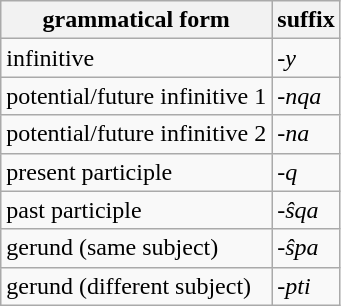<table class="wikitable">
<tr>
<th>grammatical form</th>
<th>suffix</th>
</tr>
<tr>
<td>infinitive</td>
<td><em>-y</em></td>
</tr>
<tr>
<td>potential/future infinitive 1</td>
<td><em>-nqa</em></td>
</tr>
<tr>
<td>potential/future infinitive 2</td>
<td><em>-na</em></td>
</tr>
<tr>
<td>present participle</td>
<td><em>-q</em></td>
</tr>
<tr>
<td>past participle</td>
<td><em>-ŝqa</em></td>
</tr>
<tr>
<td>gerund (same subject)</td>
<td><em>-ŝpa</em></td>
</tr>
<tr>
<td>gerund (different subject)</td>
<td><em>-pti</em></td>
</tr>
</table>
